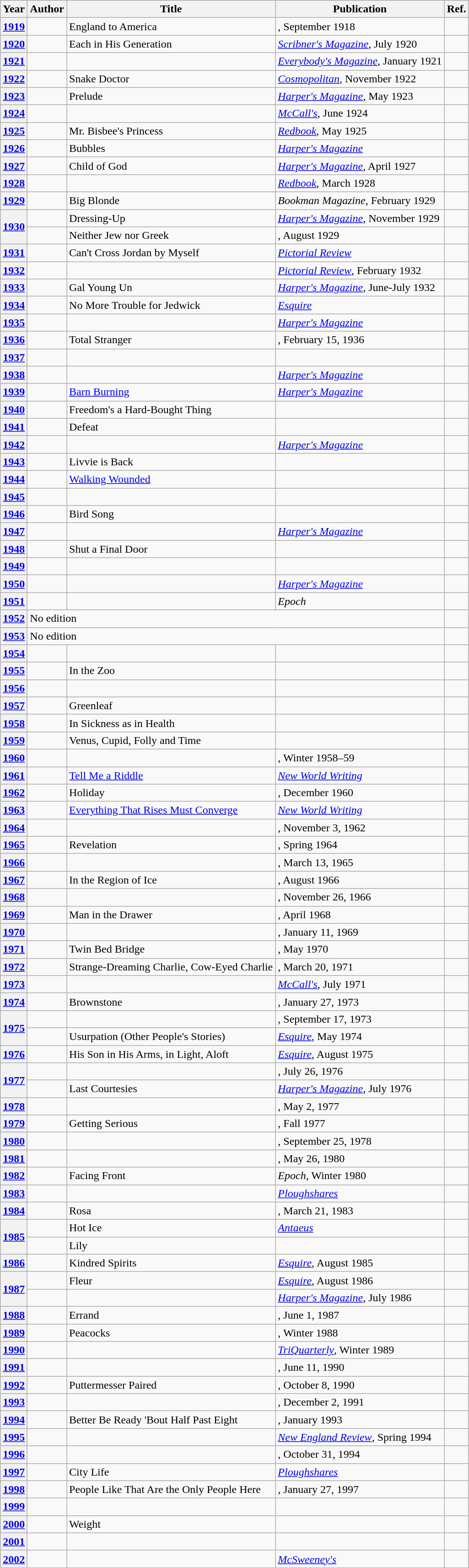<table class="wikitable sortable">
<tr>
<th>Year</th>
<th>Author</th>
<th>Title</th>
<th>Publication</th>
<th>Ref.</th>
</tr>
<tr>
<th><a href='#'>1919</a></th>
<td></td>
<td>England to America</td>
<td><em></em>, September 1918</td>
<td></td>
</tr>
<tr>
<th><a href='#'>1920</a></th>
<td></td>
<td>Each in His Generation</td>
<td><em><a href='#'>Scribner's Magazine</a></em>, July 1920</td>
<td></td>
</tr>
<tr>
<th><a href='#'>1921</a></th>
<td></td>
<td></td>
<td><em><a href='#'>Everybody's Magazine</a></em>, January 1921</td>
<td></td>
</tr>
<tr>
<th><a href='#'>1922</a></th>
<td></td>
<td>Snake Doctor</td>
<td><em><a href='#'>Cosmopolitan</a></em>, November 1922</td>
<td></td>
</tr>
<tr>
<th><a href='#'>1923</a></th>
<td></td>
<td>Prelude</td>
<td><em><a href='#'>Harper's Magazine</a></em>, May 1923</td>
<td></td>
</tr>
<tr>
<th><a href='#'>1924</a></th>
<td></td>
<td></td>
<td><em><a href='#'>McCall's</a></em>, June 1924</td>
<td></td>
</tr>
<tr>
<th><a href='#'>1925</a></th>
<td></td>
<td>Mr. Bisbee's Princess</td>
<td><em><a href='#'>Redbook</a></em>, May 1925</td>
<td></td>
</tr>
<tr>
<th><a href='#'>1926</a></th>
<td></td>
<td>Bubbles</td>
<td><em><a href='#'>Harper's Magazine</a></em></td>
<td></td>
</tr>
<tr>
<th><a href='#'>1927</a></th>
<td></td>
<td>Child of God</td>
<td><em><a href='#'>Harper's Magazine</a></em>, April 1927</td>
<td></td>
</tr>
<tr>
<th><a href='#'>1928</a></th>
<td></td>
<td></td>
<td><em><a href='#'>Redbook</a></em>, March 1928</td>
<td></td>
</tr>
<tr>
<th><a href='#'>1929</a></th>
<td></td>
<td>Big Blonde</td>
<td><em>Bookman Magazine</em>, February 1929</td>
<td></td>
</tr>
<tr>
<th rowspan="2"><a href='#'>1930</a></th>
<td></td>
<td>Dressing-Up</td>
<td><em><a href='#'>Harper's Magazine</a></em>, November 1929</td>
<td></td>
</tr>
<tr>
<td></td>
<td>Neither Jew nor Greek</td>
<td><em></em>, August 1929</td>
<td></td>
</tr>
<tr>
<th><a href='#'>1931</a></th>
<td></td>
<td>Can't Cross Jordan by Myself</td>
<td><em><a href='#'>Pictorial Review</a></em></td>
<td></td>
</tr>
<tr>
<th><a href='#'>1932</a></th>
<td></td>
<td></td>
<td><em><a href='#'>Pictorial Review</a></em>, February 1932</td>
<td></td>
</tr>
<tr>
<th><a href='#'>1933</a></th>
<td></td>
<td>Gal Young Un</td>
<td><em><a href='#'>Harper's Magazine</a></em>, June-July 1932</td>
<td></td>
</tr>
<tr>
<th><a href='#'>1934</a></th>
<td></td>
<td>No More Trouble for Jedwick</td>
<td><em><a href='#'>Esquire</a></em></td>
<td></td>
</tr>
<tr>
<th><a href='#'>1935</a></th>
<td></td>
<td></td>
<td><em><a href='#'>Harper's Magazine</a></em></td>
<td></td>
</tr>
<tr>
<th><a href='#'>1936</a></th>
<td></td>
<td>Total Stranger</td>
<td><em></em>, February 15, 1936</td>
<td></td>
</tr>
<tr>
<th><a href='#'>1937</a></th>
<td></td>
<td></td>
<td><em></em></td>
<td></td>
</tr>
<tr>
<th><a href='#'>1938</a></th>
<td></td>
<td></td>
<td><em><a href='#'>Harper's Magazine</a></em></td>
<td></td>
</tr>
<tr>
<th><a href='#'>1939</a></th>
<td></td>
<td><a href='#'>Barn Burning</a></td>
<td><em><a href='#'>Harper's Magazine</a></em></td>
<td></td>
</tr>
<tr>
<th><a href='#'>1940</a></th>
<td></td>
<td>Freedom's a Hard-Bought Thing</td>
<td><em></em></td>
<td></td>
</tr>
<tr>
<th><a href='#'>1941</a></th>
<td></td>
<td>Defeat</td>
<td><em></em></td>
<td></td>
</tr>
<tr>
<th><a href='#'>1942</a></th>
<td></td>
<td></td>
<td><em><a href='#'>Harper's Magazine</a></em></td>
<td></td>
</tr>
<tr>
<th><a href='#'>1943</a></th>
<td></td>
<td>Livvie is Back</td>
<td><em></em></td>
<td></td>
</tr>
<tr>
<th><a href='#'>1944</a></th>
<td></td>
<td><a href='#'>Walking Wounded</a></td>
<td><em></em></td>
<td></td>
</tr>
<tr>
<th><a href='#'>1945</a></th>
<td></td>
<td></td>
<td><em></em></td>
<td></td>
</tr>
<tr>
<th><a href='#'>1946</a></th>
<td></td>
<td>Bird Song</td>
<td><em></em></td>
<td></td>
</tr>
<tr>
<th><a href='#'>1947</a></th>
<td></td>
<td></td>
<td><em><a href='#'>Harper's Magazine</a></em></td>
<td></td>
</tr>
<tr>
<th><a href='#'>1948</a></th>
<td></td>
<td>Shut a Final Door</td>
<td><em></em></td>
<td></td>
</tr>
<tr>
<th><a href='#'>1949</a></th>
<td></td>
<td></td>
<td><em></em></td>
<td></td>
</tr>
<tr>
<th><a href='#'>1950</a></th>
<td></td>
<td></td>
<td><em><a href='#'>Harper's Magazine</a></em></td>
<td></td>
</tr>
<tr>
<th><a href='#'>1951</a></th>
<td></td>
<td></td>
<td><em>Epoch</em></td>
<td></td>
</tr>
<tr>
<th><a href='#'>1952</a></th>
<td colspan="3">No edition</td>
<td></td>
</tr>
<tr>
<th><a href='#'>1953</a></th>
<td colspan="3">No edition</td>
<td></td>
</tr>
<tr>
<th><a href='#'>1954</a></th>
<td></td>
<td></td>
<td><em></em></td>
<td></td>
</tr>
<tr>
<th><a href='#'>1955</a></th>
<td></td>
<td>In the Zoo</td>
<td><em></em></td>
<td></td>
</tr>
<tr>
<th><a href='#'>1956</a></th>
<td></td>
<td></td>
<td><em></em></td>
<td></td>
</tr>
<tr>
<th><a href='#'>1957</a></th>
<td></td>
<td>Greenleaf</td>
<td><em></em></td>
<td></td>
</tr>
<tr>
<th><a href='#'>1958</a></th>
<td></td>
<td>In Sickness as in Health</td>
<td><em></em></td>
<td></td>
</tr>
<tr>
<th><a href='#'>1959</a></th>
<td></td>
<td>Venus, Cupid, Folly and Time</td>
<td><em></em></td>
<td></td>
</tr>
<tr>
<th><a href='#'>1960</a></th>
<td></td>
<td></td>
<td><em></em>, Winter 1958–59</td>
<td></td>
</tr>
<tr>
<th><a href='#'>1961</a></th>
<td></td>
<td><a href='#'>Tell Me a Riddle</a></td>
<td><em><a href='#'>New World Writing</a></em></td>
<td></td>
</tr>
<tr>
<th><a href='#'>1962</a></th>
<td></td>
<td>Holiday</td>
<td><em></em>, December 1960</td>
<td></td>
</tr>
<tr>
<th><a href='#'>1963</a></th>
<td></td>
<td><a href='#'>Everything That Rises Must Converge</a></td>
<td><em><a href='#'>New World Writing</a></em></td>
<td></td>
</tr>
<tr>
<th><a href='#'>1964</a></th>
<td></td>
<td></td>
<td><em></em>, November 3, 1962</td>
<td></td>
</tr>
<tr>
<th><a href='#'>1965</a></th>
<td></td>
<td>Revelation</td>
<td><em></em>, Spring 1964</td>
<td></td>
</tr>
<tr>
<th><a href='#'>1966</a></th>
<td></td>
<td></td>
<td><em></em>, March 13, 1965</td>
<td></td>
</tr>
<tr>
<th><a href='#'>1967</a></th>
<td></td>
<td>In the Region of Ice</td>
<td><em></em>, August 1966</td>
<td></td>
</tr>
<tr>
<th><a href='#'>1968</a></th>
<td></td>
<td></td>
<td><em></em>, November 26, 1966</td>
<td></td>
</tr>
<tr>
<th><a href='#'>1969</a></th>
<td></td>
<td>Man in the Drawer</td>
<td><em></em>, April 1968</td>
<td></td>
</tr>
<tr>
<th><a href='#'>1970</a></th>
<td></td>
<td></td>
<td><em></em>, January 11, 1969</td>
<td></td>
</tr>
<tr>
<th><a href='#'>1971</a></th>
<td></td>
<td>Twin Bed Bridge</td>
<td><em></em>, May 1970</td>
<td></td>
</tr>
<tr>
<th><a href='#'>1972</a></th>
<td></td>
<td>Strange-Dreaming Charlie, Cow-Eyed Charlie</td>
<td><em></em>, March 20, 1971</td>
<td></td>
</tr>
<tr>
<th><a href='#'>1973</a></th>
<td></td>
<td></td>
<td><em><a href='#'>McCall's</a></em>, July 1971</td>
<td></td>
</tr>
<tr>
<th><a href='#'>1974</a></th>
<td></td>
<td>Brownstone</td>
<td><em></em>, January 27, 1973</td>
<td></td>
</tr>
<tr>
<th rowspan="2"><a href='#'>1975</a></th>
<td></td>
<td></td>
<td><em></em>, September 17, 1973</td>
<td></td>
</tr>
<tr>
<td></td>
<td>Usurpation (Other People's Stories)</td>
<td><a href='#'><em>Esquire</em></a>, May 1974</td>
<td></td>
</tr>
<tr>
<th><a href='#'>1976</a></th>
<td></td>
<td>His Son in His Arms, in Light, Aloft</td>
<td><a href='#'><em>Esquire</em></a>, August 1975</td>
<td></td>
</tr>
<tr>
<th rowspan="2"><a href='#'>1977</a></th>
<td></td>
<td></td>
<td><em></em>, July 26, 1976</td>
<td></td>
</tr>
<tr>
<td></td>
<td>Last Courtesies</td>
<td><em><a href='#'>Harper's Magazine</a></em>, July 1976</td>
<td></td>
</tr>
<tr>
<th><a href='#'>1978</a></th>
<td></td>
<td></td>
<td><em></em>, May 2, 1977</td>
<td></td>
</tr>
<tr>
<th><a href='#'>1979</a></th>
<td></td>
<td>Getting Serious</td>
<td><em></em>, Fall 1977</td>
<td></td>
</tr>
<tr>
<th><a href='#'>1980</a></th>
<td></td>
<td></td>
<td><em></em>, September 25, 1978</td>
<td></td>
</tr>
<tr>
<th><a href='#'>1981</a></th>
<td></td>
<td></td>
<td><em></em>, May 26, 1980</td>
<td></td>
</tr>
<tr>
<th><a href='#'>1982</a></th>
<td></td>
<td>Facing Front</td>
<td><em>Epoch</em>, Winter 1980</td>
<td></td>
</tr>
<tr>
<th><a href='#'>1983</a></th>
<td></td>
<td></td>
<td><em><a href='#'>Ploughshares</a></em></td>
<td></td>
</tr>
<tr>
<th><a href='#'>1984</a></th>
<td></td>
<td>Rosa</td>
<td><em></em>, March 21, 1983</td>
<td></td>
</tr>
<tr>
<th rowspan="2"><a href='#'>1985</a></th>
<td></td>
<td>Hot Ice</td>
<td><em><a href='#'>Antaeus</a></em></td>
<td></td>
</tr>
<tr>
<td></td>
<td>Lily</td>
<td><em></em></td>
<td></td>
</tr>
<tr>
<th><a href='#'>1986</a></th>
<td></td>
<td>Kindred Spirits</td>
<td><a href='#'><em>Esquire</em></a>, August 1985</td>
<td></td>
</tr>
<tr>
<th rowspan="2"><a href='#'>1987</a></th>
<td></td>
<td>Fleur</td>
<td><a href='#'><em>Esquire</em></a>, August 1986</td>
<td></td>
</tr>
<tr>
<td></td>
<td></td>
<td><em><a href='#'>Harper's Magazine</a></em>, July 1986</td>
<td></td>
</tr>
<tr>
<th><a href='#'>1988</a></th>
<td></td>
<td>Errand</td>
<td><em></em>, June 1, 1987</td>
<td></td>
</tr>
<tr>
<th><a href='#'>1989</a></th>
<td></td>
<td>Peacocks</td>
<td><em></em>, Winter 1988</td>
<td></td>
</tr>
<tr>
<th><a href='#'>1990</a></th>
<td></td>
<td></td>
<td><em><a href='#'>TriQuarterly</a></em>, Winter 1989</td>
<td></td>
</tr>
<tr>
<th><a href='#'>1991</a></th>
<td></td>
<td></td>
<td><em></em>, June 11, 1990</td>
<td></td>
</tr>
<tr>
<th><a href='#'>1992</a></th>
<td></td>
<td>Puttermesser Paired</td>
<td><em></em>, October 8, 1990</td>
<td></td>
</tr>
<tr>
<th><a href='#'>1993</a></th>
<td></td>
<td></td>
<td><em></em>, December 2, 1991</td>
<td></td>
</tr>
<tr>
<th><a href='#'>1994</a></th>
<td></td>
<td>Better Be Ready 'Bout Half Past Eight</td>
<td><em></em>, January 1993</td>
<td></td>
</tr>
<tr>
<th><a href='#'>1995</a></th>
<td></td>
<td></td>
<td><em><a href='#'>New England Review</a></em>, Spring 1994</td>
<td></td>
</tr>
<tr>
<th><a href='#'>1996</a></th>
<td></td>
<td></td>
<td><em></em>, October 31, 1994</td>
<td></td>
</tr>
<tr>
<th><a href='#'>1997</a></th>
<td></td>
<td>City Life</td>
<td><em><a href='#'>Ploughshares</a></em></td>
<td></td>
</tr>
<tr>
<th><a href='#'>1998</a></th>
<td></td>
<td>People Like That Are the Only People Here</td>
<td><em></em>, January 27, 1997</td>
<td></td>
</tr>
<tr>
<th><a href='#'>1999</a></th>
<td></td>
<td></td>
<td><em></em></td>
<td></td>
</tr>
<tr>
<th><a href='#'>2000</a></th>
<td></td>
<td>Weight</td>
<td><em></em></td>
<td></td>
</tr>
<tr>
<th><a href='#'>2001</a></th>
<td></td>
<td></td>
<td><em></em></td>
<td></td>
</tr>
<tr>
<th><a href='#'>2002</a></th>
<td></td>
<td></td>
<td><em><a href='#'>McSweeney's</a></em></td>
<td></td>
</tr>
</table>
